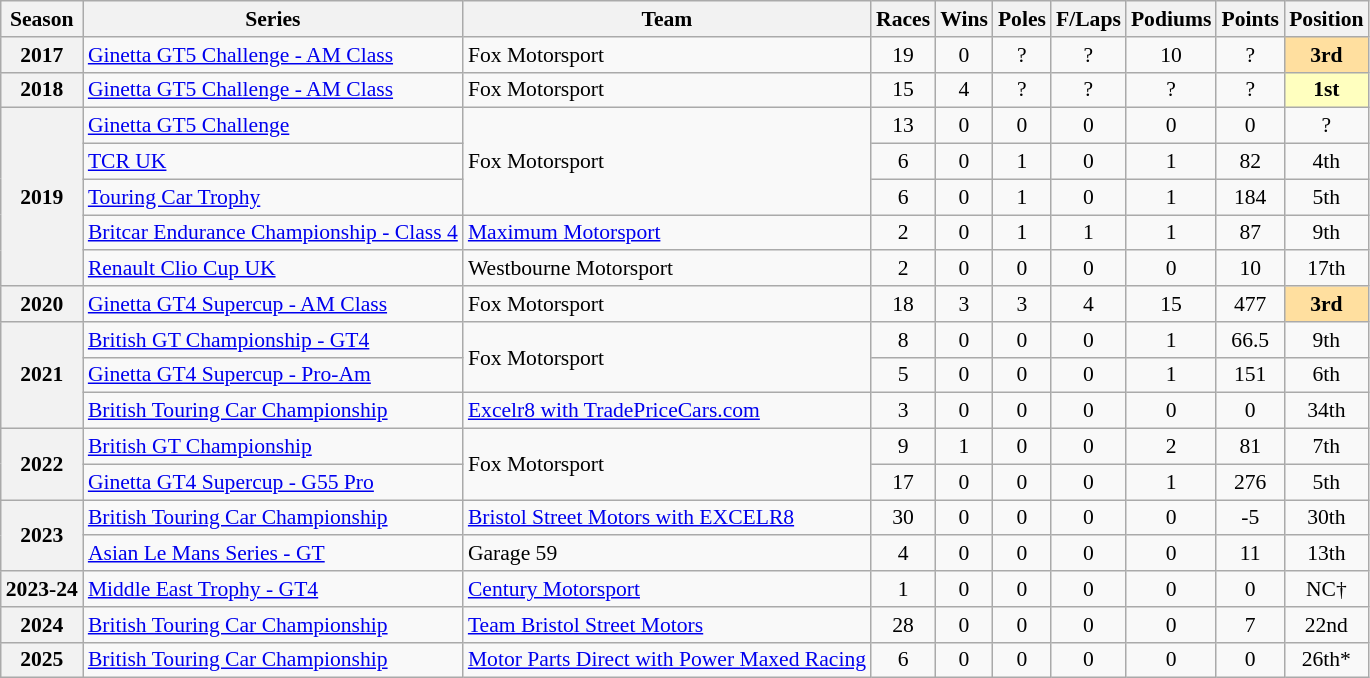<table class="wikitable" style="font-size: 90%; text-align:center">
<tr>
<th>Season</th>
<th>Series</th>
<th>Team</th>
<th>Races</th>
<th>Wins</th>
<th>Poles</th>
<th>F/Laps</th>
<th>Podiums</th>
<th>Points</th>
<th>Position</th>
</tr>
<tr>
<th>2017</th>
<td align=left><a href='#'>Ginetta GT5 Challenge - AM Class</a></td>
<td align=left>Fox Motorsport</td>
<td>19</td>
<td>0</td>
<td>?</td>
<td>?</td>
<td>10</td>
<td>?</td>
<td style="background:#FFDF9F;"><strong>3rd</strong></td>
</tr>
<tr>
<th>2018</th>
<td align=left><a href='#'>Ginetta GT5 Challenge - AM Class</a></td>
<td align=left>Fox Motorsport</td>
<td>15</td>
<td>4</td>
<td>?</td>
<td>?</td>
<td>?</td>
<td>?</td>
<td style="background:#FFFFBF;"><strong>1st</strong></td>
</tr>
<tr>
<th rowspan=5>2019</th>
<td align=left><a href='#'>Ginetta GT5 Challenge</a></td>
<td align=left rowspan=3>Fox Motorsport</td>
<td>13</td>
<td>0</td>
<td>0</td>
<td>0</td>
<td>0</td>
<td>0</td>
<td>?</td>
</tr>
<tr>
<td align=left><a href='#'>TCR UK</a></td>
<td>6</td>
<td>0</td>
<td>1</td>
<td>0</td>
<td>1</td>
<td>82</td>
<td>4th</td>
</tr>
<tr>
<td align=left><a href='#'>Touring Car Trophy</a></td>
<td>6</td>
<td>0</td>
<td>1</td>
<td>0</td>
<td>1</td>
<td>184</td>
<td>5th</td>
</tr>
<tr>
<td align=left><a href='#'>Britcar Endurance Championship - Class 4</a></td>
<td align=left><a href='#'>Maximum Motorsport</a></td>
<td>2</td>
<td>0</td>
<td>1</td>
<td>1</td>
<td>1</td>
<td>87</td>
<td>9th</td>
</tr>
<tr>
<td align=left><a href='#'>Renault Clio Cup UK</a></td>
<td align=left>Westbourne Motorsport</td>
<td>2</td>
<td>0</td>
<td>0</td>
<td>0</td>
<td>0</td>
<td>10</td>
<td>17th</td>
</tr>
<tr>
<th>2020</th>
<td align=left><a href='#'>Ginetta GT4 Supercup - AM Class</a></td>
<td align=left>Fox Motorsport</td>
<td>18</td>
<td>3</td>
<td>3</td>
<td>4</td>
<td>15</td>
<td>477</td>
<td style="background:#FFDF9F;"><strong>3rd</strong></td>
</tr>
<tr>
<th rowspan=3>2021</th>
<td align=left><a href='#'>British GT Championship - GT4</a></td>
<td align=left rowspan=2>Fox Motorsport</td>
<td>8</td>
<td>0</td>
<td>0</td>
<td>0</td>
<td>1</td>
<td>66.5</td>
<td>9th</td>
</tr>
<tr>
<td align=left><a href='#'>Ginetta GT4 Supercup - Pro-Am</a></td>
<td>5</td>
<td>0</td>
<td>0</td>
<td>0</td>
<td>1</td>
<td>151</td>
<td>6th</td>
</tr>
<tr>
<td align=left><a href='#'>British Touring Car Championship</a></td>
<td align=left><a href='#'>Excelr8 with TradePriceCars.com</a></td>
<td>3</td>
<td>0</td>
<td>0</td>
<td>0</td>
<td>0</td>
<td>0</td>
<td>34th</td>
</tr>
<tr>
<th rowspan=2>2022</th>
<td align=left><a href='#'>British GT Championship</a></td>
<td rowspan=2 align=left>Fox Motorsport</td>
<td>9</td>
<td>1</td>
<td>0</td>
<td>0</td>
<td>2</td>
<td>81</td>
<td>7th</td>
</tr>
<tr>
<td align=left><a href='#'>Ginetta GT4 Supercup - G55 Pro</a></td>
<td>17</td>
<td>0</td>
<td>0</td>
<td>0</td>
<td>1</td>
<td>276</td>
<td>5th</td>
</tr>
<tr>
<th rowspan="2">2023</th>
<td align="left"><a href='#'>British Touring Car Championship</a></td>
<td align="left"><a href='#'>Bristol Street Motors with EXCELR8</a></td>
<td>30</td>
<td>0</td>
<td>0</td>
<td>0</td>
<td>0</td>
<td>-5</td>
<td>30th</td>
</tr>
<tr>
<td align=left><a href='#'>Asian Le Mans Series - GT</a></td>
<td align=left>Garage 59</td>
<td>4</td>
<td>0</td>
<td>0</td>
<td>0</td>
<td>0</td>
<td>11</td>
<td>13th</td>
</tr>
<tr>
<th>2023-24</th>
<td align=left><a href='#'>Middle East Trophy - GT4</a></td>
<td align=left><a href='#'>Century Motorsport</a></td>
<td>1</td>
<td>0</td>
<td>0</td>
<td>0</td>
<td>0</td>
<td>0</td>
<td>NC†</td>
</tr>
<tr>
<th>2024</th>
<td align=left><a href='#'>British Touring Car Championship</a></td>
<td align=left><a href='#'>Team Bristol Street Motors</a></td>
<td>28</td>
<td>0</td>
<td>0</td>
<td>0</td>
<td>0</td>
<td>7</td>
<td>22nd</td>
</tr>
<tr>
<th>2025</th>
<td align=left><a href='#'>British Touring Car Championship</a></td>
<td align=left><a href='#'>Motor Parts Direct with Power Maxed Racing</a></td>
<td>6</td>
<td>0</td>
<td>0</td>
<td>0</td>
<td>0</td>
<td>0</td>
<td>26th*</td>
</tr>
</table>
